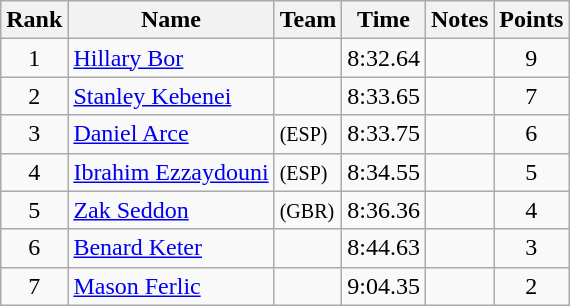<table class="wikitable sortable" style="text-align:center">
<tr>
<th>Rank</th>
<th>Name</th>
<th>Team</th>
<th>Time</th>
<th>Notes</th>
<th>Points</th>
</tr>
<tr>
<td>1</td>
<td align=left><a href='#'>Hillary Bor</a></td>
<td align=left></td>
<td>8:32.64</td>
<td></td>
<td>9</td>
</tr>
<tr>
<td>2</td>
<td align=left><a href='#'>Stanley Kebenei</a></td>
<td align=left></td>
<td>8:33.65</td>
<td></td>
<td>7</td>
</tr>
<tr>
<td>3</td>
<td align=left><a href='#'>Daniel Arce</a></td>
<td align=left> <small>(ESP)</small></td>
<td>8:33.75</td>
<td></td>
<td>6</td>
</tr>
<tr>
<td>4</td>
<td align=left><a href='#'>Ibrahim Ezzaydouni</a></td>
<td align=left> <small>(ESP)</small></td>
<td>8:34.55</td>
<td></td>
<td>5</td>
</tr>
<tr>
<td>5</td>
<td align=left><a href='#'>Zak Seddon</a></td>
<td align=left> <small>(GBR)</small></td>
<td>8:36.36</td>
<td></td>
<td>4</td>
</tr>
<tr>
<td>6</td>
<td align=left><a href='#'>Benard Keter</a></td>
<td align=left></td>
<td>8:44.63</td>
<td></td>
<td>3</td>
</tr>
<tr>
<td>7</td>
<td align=left><a href='#'>Mason Ferlic</a></td>
<td align=left></td>
<td>9:04.35</td>
<td></td>
<td>2</td>
</tr>
</table>
